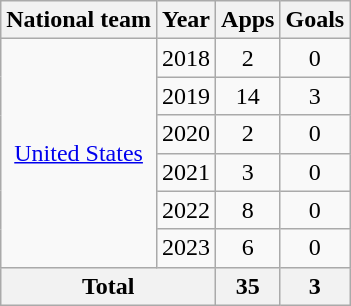<table class="wikitable" style="text-align:center">
<tr>
<th>National team</th>
<th>Year</th>
<th>Apps</th>
<th>Goals</th>
</tr>
<tr>
<td rowspan="6"><a href='#'>United States</a></td>
<td>2018</td>
<td>2</td>
<td>0</td>
</tr>
<tr>
<td>2019</td>
<td>14</td>
<td>3</td>
</tr>
<tr>
<td>2020</td>
<td>2</td>
<td>0</td>
</tr>
<tr>
<td>2021</td>
<td>3</td>
<td>0</td>
</tr>
<tr>
<td>2022</td>
<td>8</td>
<td>0</td>
</tr>
<tr>
<td>2023</td>
<td>6</td>
<td>0 </td>
</tr>
<tr>
<th colspan="2">Total</th>
<th>35</th>
<th>3</th>
</tr>
</table>
